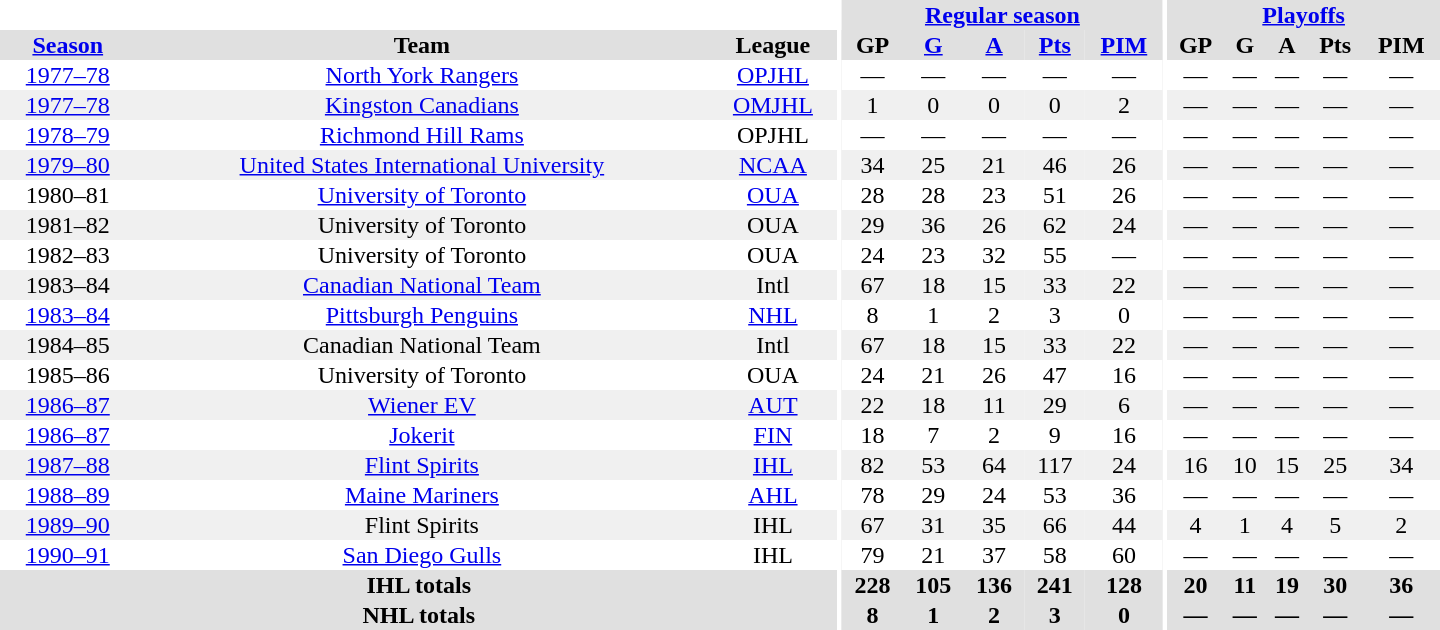<table border="0" cellpadding="1" cellspacing="0" style="text-align:center; width:60em">
<tr bgcolor="#e0e0e0">
<th colspan="3" bgcolor="#ffffff"></th>
<th rowspan="100" bgcolor="#ffffff"></th>
<th colspan="5"><a href='#'>Regular season</a></th>
<th rowspan="100" bgcolor="#ffffff"></th>
<th colspan="5"><a href='#'>Playoffs</a></th>
</tr>
<tr bgcolor="#e0e0e0">
<th><a href='#'>Season</a></th>
<th>Team</th>
<th>League</th>
<th>GP</th>
<th><a href='#'>G</a></th>
<th><a href='#'>A</a></th>
<th><a href='#'>Pts</a></th>
<th><a href='#'>PIM</a></th>
<th>GP</th>
<th>G</th>
<th>A</th>
<th>Pts</th>
<th>PIM</th>
</tr>
<tr>
<td><a href='#'>1977–78</a></td>
<td><a href='#'>North York Rangers</a></td>
<td><a href='#'>OPJHL</a></td>
<td>—</td>
<td>—</td>
<td>—</td>
<td>—</td>
<td>—</td>
<td>—</td>
<td>—</td>
<td>—</td>
<td>—</td>
<td>—</td>
</tr>
<tr bgcolor="#f0f0f0">
<td><a href='#'>1977–78</a></td>
<td><a href='#'>Kingston Canadians</a></td>
<td><a href='#'>OMJHL</a></td>
<td>1</td>
<td>0</td>
<td>0</td>
<td>0</td>
<td>2</td>
<td>—</td>
<td>—</td>
<td>—</td>
<td>—</td>
<td>—</td>
</tr>
<tr>
<td><a href='#'>1978–79</a></td>
<td><a href='#'>Richmond Hill Rams</a></td>
<td>OPJHL</td>
<td>—</td>
<td>—</td>
<td>—</td>
<td>—</td>
<td>—</td>
<td>—</td>
<td>—</td>
<td>—</td>
<td>—</td>
<td>—</td>
</tr>
<tr bgcolor="#f0f0f0">
<td><a href='#'>1979–80</a></td>
<td><a href='#'>United States International University</a></td>
<td><a href='#'>NCAA</a></td>
<td>34</td>
<td>25</td>
<td>21</td>
<td>46</td>
<td>26</td>
<td>—</td>
<td>—</td>
<td>—</td>
<td>—</td>
<td>—</td>
</tr>
<tr>
<td>1980–81</td>
<td><a href='#'>University of Toronto</a></td>
<td><a href='#'>OUA</a></td>
<td>28</td>
<td>28</td>
<td>23</td>
<td>51</td>
<td>26</td>
<td>—</td>
<td>—</td>
<td>—</td>
<td>—</td>
<td>—</td>
</tr>
<tr bgcolor="#f0f0f0">
<td>1981–82</td>
<td>University of Toronto</td>
<td>OUA</td>
<td>29</td>
<td>36</td>
<td>26</td>
<td>62</td>
<td>24</td>
<td>—</td>
<td>—</td>
<td>—</td>
<td>—</td>
<td>—</td>
</tr>
<tr>
<td>1982–83</td>
<td>University of Toronto</td>
<td>OUA</td>
<td>24</td>
<td>23</td>
<td>32</td>
<td>55</td>
<td>—</td>
<td>—</td>
<td>—</td>
<td>—</td>
<td>—</td>
<td>—</td>
</tr>
<tr bgcolor="#f0f0f0">
<td>1983–84</td>
<td><a href='#'>Canadian National Team</a></td>
<td>Intl</td>
<td>67</td>
<td>18</td>
<td>15</td>
<td>33</td>
<td>22</td>
<td>—</td>
<td>—</td>
<td>—</td>
<td>—</td>
<td>—</td>
</tr>
<tr>
<td><a href='#'>1983–84</a></td>
<td><a href='#'>Pittsburgh Penguins</a></td>
<td><a href='#'>NHL</a></td>
<td>8</td>
<td>1</td>
<td>2</td>
<td>3</td>
<td>0</td>
<td>—</td>
<td>—</td>
<td>—</td>
<td>—</td>
<td>—</td>
</tr>
<tr bgcolor="#f0f0f0">
<td>1984–85</td>
<td>Canadian National Team</td>
<td>Intl</td>
<td>67</td>
<td>18</td>
<td>15</td>
<td>33</td>
<td>22</td>
<td>—</td>
<td>—</td>
<td>—</td>
<td>—</td>
<td>—</td>
</tr>
<tr>
<td>1985–86</td>
<td>University of Toronto</td>
<td>OUA</td>
<td>24</td>
<td>21</td>
<td>26</td>
<td>47</td>
<td>16</td>
<td>—</td>
<td>—</td>
<td>—</td>
<td>—</td>
<td>—</td>
</tr>
<tr bgcolor="#f0f0f0">
<td><a href='#'>1986–87</a></td>
<td><a href='#'>Wiener EV</a></td>
<td><a href='#'>AUT</a></td>
<td>22</td>
<td>18</td>
<td>11</td>
<td>29</td>
<td>6</td>
<td>—</td>
<td>—</td>
<td>—</td>
<td>—</td>
<td>—</td>
</tr>
<tr>
<td><a href='#'>1986–87</a></td>
<td><a href='#'>Jokerit</a></td>
<td><a href='#'>FIN</a></td>
<td>18</td>
<td>7</td>
<td>2</td>
<td>9</td>
<td>16</td>
<td>—</td>
<td>—</td>
<td>—</td>
<td>—</td>
<td>—</td>
</tr>
<tr bgcolor="#f0f0f0">
<td><a href='#'>1987–88</a></td>
<td><a href='#'>Flint Spirits</a></td>
<td><a href='#'>IHL</a></td>
<td>82</td>
<td>53</td>
<td>64</td>
<td>117</td>
<td>24</td>
<td>16</td>
<td>10</td>
<td>15</td>
<td>25</td>
<td>34</td>
</tr>
<tr>
<td><a href='#'>1988–89</a></td>
<td><a href='#'>Maine Mariners</a></td>
<td><a href='#'>AHL</a></td>
<td>78</td>
<td>29</td>
<td>24</td>
<td>53</td>
<td>36</td>
<td>—</td>
<td>—</td>
<td>—</td>
<td>—</td>
<td>—</td>
</tr>
<tr bgcolor="#f0f0f0">
<td><a href='#'>1989–90</a></td>
<td>Flint Spirits</td>
<td>IHL</td>
<td>67</td>
<td>31</td>
<td>35</td>
<td>66</td>
<td>44</td>
<td>4</td>
<td>1</td>
<td>4</td>
<td>5</td>
<td>2</td>
</tr>
<tr>
<td><a href='#'>1990–91</a></td>
<td><a href='#'>San Diego Gulls</a></td>
<td>IHL</td>
<td>79</td>
<td>21</td>
<td>37</td>
<td>58</td>
<td>60</td>
<td>—</td>
<td>—</td>
<td>—</td>
<td>—</td>
<td>—</td>
</tr>
<tr bgcolor="#e0e0e0">
<th colspan="3">IHL totals</th>
<th>228</th>
<th>105</th>
<th>136</th>
<th>241</th>
<th>128</th>
<th>20</th>
<th>11</th>
<th>19</th>
<th>30</th>
<th>36</th>
</tr>
<tr bgcolor="#e0e0e0">
<th colspan="3">NHL totals</th>
<th>8</th>
<th>1</th>
<th>2</th>
<th>3</th>
<th>0</th>
<th>—</th>
<th>—</th>
<th>—</th>
<th>—</th>
<th>—</th>
</tr>
</table>
